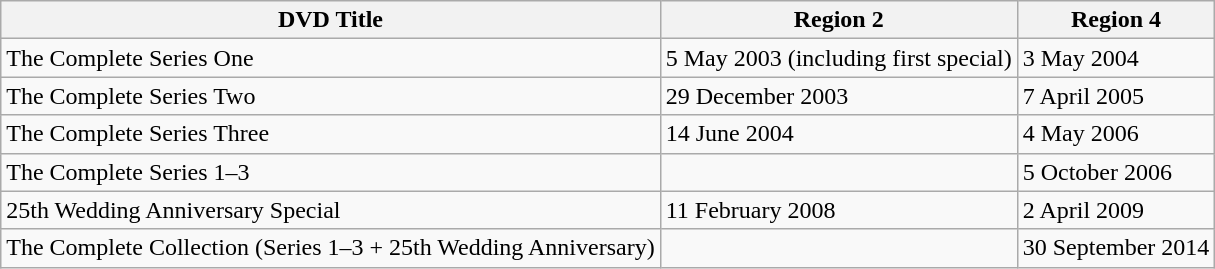<table class="wikitable">
<tr>
<th>DVD Title</th>
<th>Region 2</th>
<th>Region 4</th>
</tr>
<tr>
<td>The Complete Series One</td>
<td>5 May 2003 (including first special)</td>
<td>3 May 2004</td>
</tr>
<tr>
<td>The Complete Series Two</td>
<td>29 December 2003</td>
<td>7 April 2005</td>
</tr>
<tr>
<td>The Complete Series Three</td>
<td>14 June 2004</td>
<td>4 May 2006</td>
</tr>
<tr>
<td>The Complete Series 1–3</td>
<td></td>
<td>5 October 2006</td>
</tr>
<tr>
<td>25th Wedding Anniversary Special</td>
<td>11 February 2008</td>
<td>2 April 2009</td>
</tr>
<tr>
<td>The Complete Collection (Series 1–3 + 25th Wedding Anniversary)</td>
<td></td>
<td>30 September 2014</td>
</tr>
</table>
